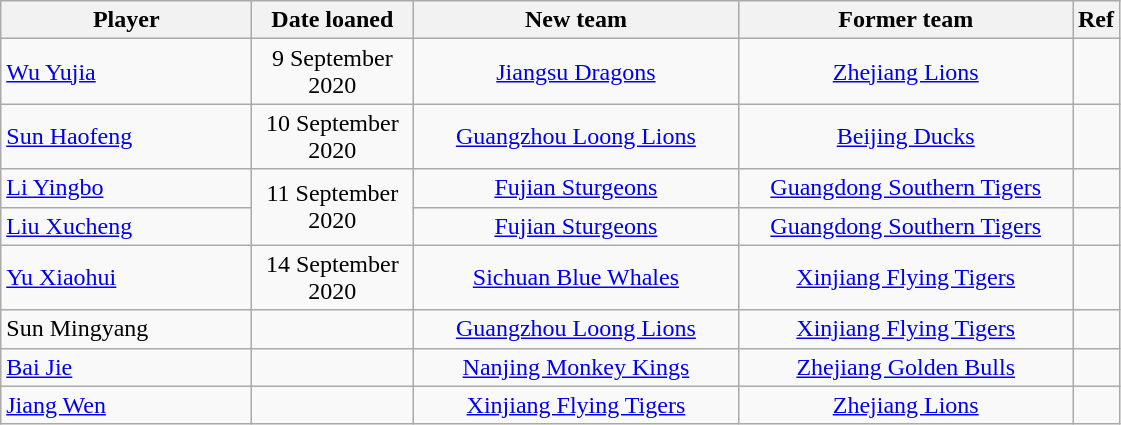<table class="wikitable sortable" style="text-align:center">
<tr>
<th style="width:160px">Player</th>
<th style="width:100px">Date loaned</th>
<th style="width:210px">New team</th>
<th style="width:215px">Former team</th>
<th class="unsortable">Ref</th>
</tr>
<tr>
<td align="left"><a href='#'>Wu Yujia</a></td>
<td align="center">9 September 2020</td>
<td align="center"><a href='#'>Jiangsu Dragons</a></td>
<td align="center"><a href='#'>Zhejiang Lions</a></td>
<td></td>
</tr>
<tr>
<td align="left"><a href='#'>Sun Haofeng</a></td>
<td align="center">10 September 2020</td>
<td align="center"><a href='#'>Guangzhou Loong Lions</a></td>
<td align="center"><a href='#'>Beijing Ducks</a></td>
<td></td>
</tr>
<tr>
<td align="left"><a href='#'>Li Yingbo</a></td>
<td rowspan=2>11 September 2020</td>
<td align="center"><a href='#'>Fujian Sturgeons</a></td>
<td align="center"><a href='#'>Guangdong Southern Tigers</a></td>
<td></td>
</tr>
<tr>
<td align="left"><a href='#'>Liu Xucheng</a></td>
<td align="center"><a href='#'>Fujian Sturgeons</a></td>
<td align="center"><a href='#'>Guangdong Southern Tigers</a></td>
<td></td>
</tr>
<tr>
<td align="left"><a href='#'>Yu Xiaohui</a></td>
<td align="center">14 September 2020</td>
<td align="center"><a href='#'>Sichuan Blue Whales</a></td>
<td align="center"><a href='#'>Xinjiang Flying Tigers</a></td>
<td></td>
</tr>
<tr>
<td align="left">Sun Mingyang</td>
<td align="center"></td>
<td align="center"><a href='#'>Guangzhou Loong Lions</a></td>
<td align="center"><a href='#'>Xinjiang Flying Tigers</a></td>
<td></td>
</tr>
<tr>
<td align="left"><a href='#'>Bai Jie</a></td>
<td align="center"></td>
<td align="center"><a href='#'>Nanjing Monkey Kings</a></td>
<td align="center"><a href='#'>Zhejiang Golden Bulls</a></td>
<td></td>
</tr>
<tr>
<td align="left"><a href='#'>Jiang Wen</a></td>
<td align="center"></td>
<td align="center"><a href='#'>Xinjiang Flying Tigers</a></td>
<td align="center"><a href='#'>Zhejiang Lions</a></td>
<td></td>
</tr>
</table>
